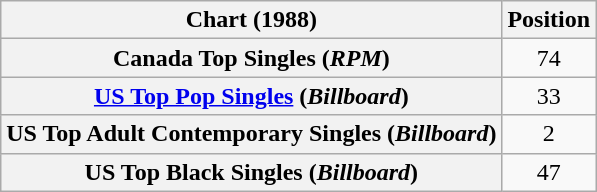<table class="wikitable plainrowheaders sortable">
<tr>
<th>Chart (1988)</th>
<th>Position</th>
</tr>
<tr>
<th scope="row">Canada Top Singles (<em>RPM</em>)</th>
<td style="text-align:center;">74</td>
</tr>
<tr>
<th scope="row"><a href='#'>US Top Pop Singles</a> (<em>Billboard</em>)</th>
<td style="text-align:center;">33</td>
</tr>
<tr>
<th scope="row">US Top Adult Contemporary Singles (<em>Billboard</em>)</th>
<td style="text-align:center;">2</td>
</tr>
<tr>
<th scope="row">US Top Black Singles (<em>Billboard</em>)</th>
<td style="text-align:center;">47</td>
</tr>
</table>
